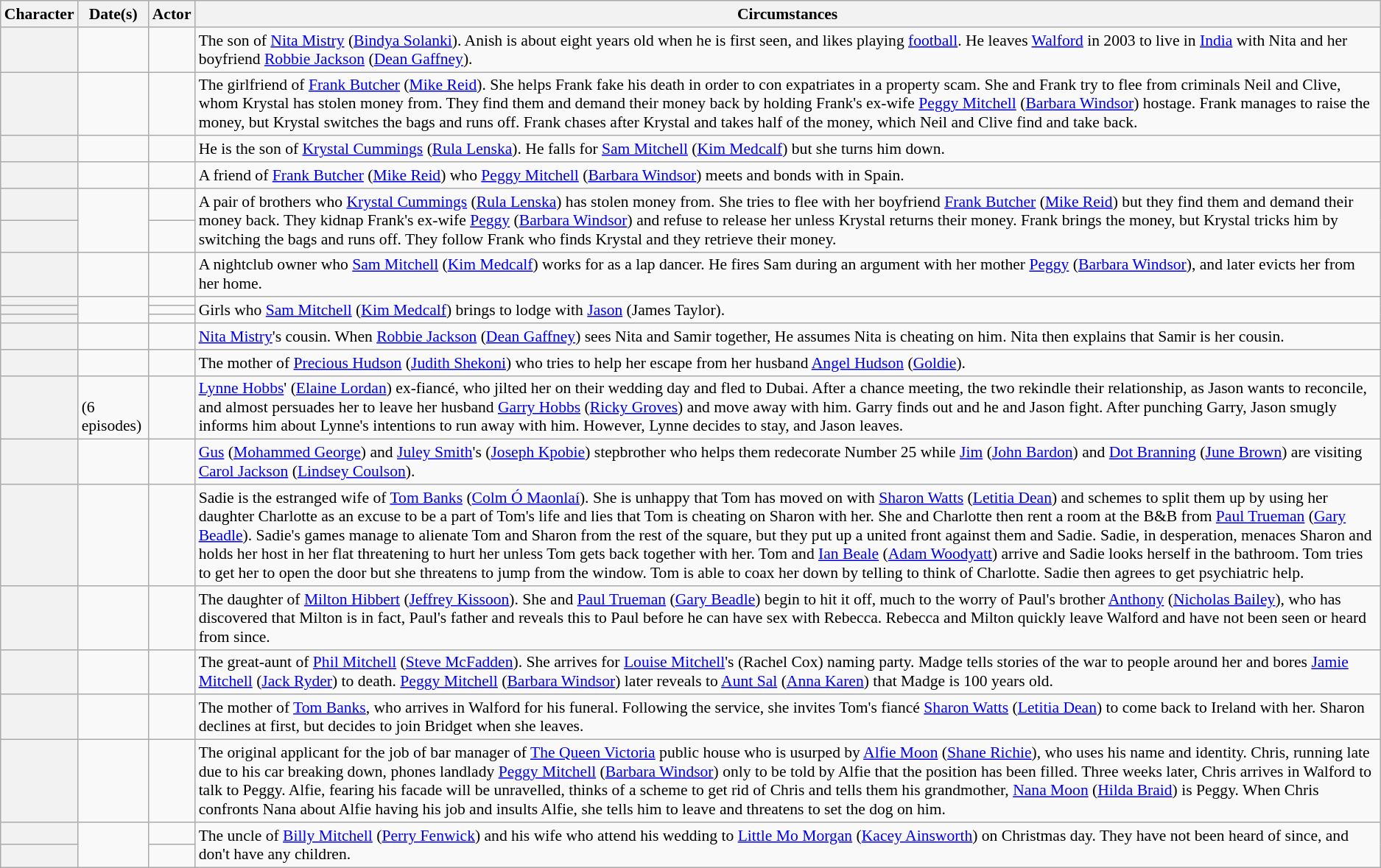<table class="wikitable plainrowheaders" style="font-size:90%">
<tr>
<th scope="col">Character</th>
<th scope="col">Date(s)</th>
<th scope="col">Actor</th>
<th scope="col">Circumstances</th>
</tr>
<tr>
<th scope="row"></th>
<td></td>
<td></td>
<td>The son of <a href='#'>Nita Mistry</a> (<a href='#'>Bindya Solanki</a>). Anish is about eight years old when he is first seen, and likes playing <a href='#'>football</a>. He leaves <a href='#'>Walford</a> in 2003 to live in <a href='#'>India</a> with Nita and her boyfriend <a href='#'>Robbie Jackson</a> (<a href='#'>Dean Gaffney</a>).</td>
</tr>
<tr>
<th scope="row"></th>
<td></td>
<td></td>
<td>The girlfriend of <a href='#'>Frank Butcher</a> (<a href='#'>Mike Reid</a>). She helps Frank fake his death in order to con expatriates in a property scam. She and Frank try to flee from criminals Neil and Clive, whom Krystal has stolen money from. They find them and demand their money back by holding Frank's ex-wife <a href='#'>Peggy Mitchell</a> (<a href='#'>Barbara Windsor</a>) hostage. Frank manages to raise the money, but Krystal switches the bags and runs off. Frank chases after Krystal and takes half of the money, which Neil and Clive find and take back.</td>
</tr>
<tr>
<th scope="row"></th>
<td></td>
<td></td>
<td>He is the son of <a href='#'>Krystal Cummings</a> (<a href='#'>Rula Lenska</a>). He falls for <a href='#'>Sam Mitchell</a> (<a href='#'>Kim Medcalf</a>) but she turns him down.</td>
</tr>
<tr>
<th scope="row"></th>
<td></td>
<td></td>
<td>A friend of <a href='#'>Frank Butcher</a> (<a href='#'>Mike Reid</a>) who <a href='#'>Peggy Mitchell</a> (<a href='#'>Barbara Windsor</a>) meets and bonds with in Spain.</td>
</tr>
<tr>
<th scope="row"></th>
<td rowspan="2"></td>
<td></td>
<td rowspan="2">A pair of brothers who <a href='#'>Krystal Cummings</a> (<a href='#'>Rula Lenska</a>) has stolen money from. She tries to flee with her boyfriend <a href='#'>Frank Butcher</a> (<a href='#'>Mike Reid</a>) but they find them and demand their money back. They kidnap Frank's ex-wife <a href='#'>Peggy</a> (<a href='#'>Barbara Windsor</a>) and refuse to release her unless Krystal returns their money. Frank brings the money, but Krystal tricks him by switching the bags and runs off. They follow Frank who finds Krystal and they retrieve their money.</td>
</tr>
<tr>
<th scope="row"></th>
<td></td>
</tr>
<tr valign="top">
<th scope="row"></th>
<td></td>
<td></td>
<td>A nightclub owner who <a href='#'>Sam Mitchell</a> (<a href='#'>Kim Medcalf</a>) works for as a lap dancer. He fires Sam during an argument with her mother <a href='#'>Peggy</a> (<a href='#'>Barbara Windsor</a>), and later evicts her from her home.</td>
</tr>
<tr valign="top">
<th scope="row"></th>
<td rowspan="3"></td>
<td></td>
<td rowspan="3">Girls who <a href='#'>Sam Mitchell</a> (<a href='#'>Kim Medcalf</a>) brings to lodge with <a href='#'>Jason</a> (James Taylor).</td>
</tr>
<tr valign="top">
<th scope="row"></th>
<td></td>
</tr>
<tr valign="top">
<th scope="row"></th>
<td></td>
</tr>
<tr>
<th scope="row"></th>
<td></td>
<td></td>
<td> <a href='#'>Nita Mistry</a>'s cousin. When <a href='#'>Robbie Jackson</a> (<a href='#'>Dean Gaffney</a>) sees Nita and Samir together, He assumes Nita is cheating on him. Nita then explains that Samir is her cousin.</td>
</tr>
<tr>
<th scope="row"></th>
<td></td>
<td></td>
<td>The mother of <a href='#'>Precious Hudson</a> (<a href='#'>Judith Shekoni</a>) who tries to help her escape from her husband <a href='#'>Angel Hudson</a> (<a href='#'>Goldie</a>).</td>
</tr>
<tr>
<th scope="row"></th>
<td><br> (6 episodes)</td>
<td></td>
<td> <a href='#'>Lynne Hobbs</a>' (<a href='#'>Elaine Lordan</a>) ex-fiancé, who jilted her on their wedding day and fled to Dubai. After a chance meeting, the two rekindle their relationship, as Jason wants to reconcile, and almost persuades her to leave her husband <a href='#'>Garry Hobbs</a> (<a href='#'>Ricky Groves</a>) and move away with him. Garry finds out and he and Jason fight. After punching Garry, Jason smugly informs him about Lynne's intentions to run away with him. However, Lynne decides to stay, and Jason leaves.</td>
</tr>
<tr>
<th scope="row"></th>
<td></td>
<td></td>
<td> <a href='#'>Gus</a> (<a href='#'>Mohammed George</a>) and <a href='#'>Juley Smith</a>'s (<a href='#'>Joseph Kpobie</a>) stepbrother who helps them redecorate Number 25 while <a href='#'>Jim</a> (<a href='#'>John Bardon</a>) and <a href='#'>Dot Branning</a> (<a href='#'>June Brown</a>) are visiting <a href='#'>Carol Jackson</a> (<a href='#'>Lindsey Coulson</a>).</td>
</tr>
<tr>
<th scope="row"></th>
<td></td>
<td></td>
<td>Sadie is the estranged wife of <a href='#'>Tom Banks</a> (<a href='#'>Colm Ó Maonlaí</a>). She is unhappy that Tom has moved on with <a href='#'>Sharon Watts</a> (<a href='#'>Letitia Dean</a>) and schemes to split them up by using her daughter Charlotte as an excuse to be a part of Tom's life and lies that Tom is cheating on Sharon with her. She and Charlotte then rent a room at the B&B from <a href='#'>Paul Trueman</a> (<a href='#'>Gary Beadle</a>). Sadie's games manage to alienate Tom and Sharon from the rest of the square, but they put up a united front against them and Sadie. Sadie, in desperation, menaces Sharon and holds her host in her flat threatening to hurt her unless Tom gets back together with her. Tom and <a href='#'>Ian Beale</a> (<a href='#'>Adam Woodyatt</a>) arrive and Sadie looks herself in the bathroom. Tom tries to get her to open the door but she threatens to jump from the window. Tom is able to coax her down by telling to think of Charlotte. Sadie then agrees to get psychiatric help.</td>
</tr>
<tr>
<th scope="row"></th>
<td></td>
<td></td>
<td>The daughter of <a href='#'>Milton Hibbert</a> (<a href='#'>Jeffrey Kissoon</a>). She and <a href='#'>Paul Trueman</a> (<a href='#'>Gary Beadle</a>) begin to hit it off, much to the worry of Paul's brother <a href='#'>Anthony</a> (<a href='#'>Nicholas Bailey</a>), who has discovered that Milton is in fact, Paul's father and reveals this to Paul before he can have sex with Rebecca. Rebecca and Milton quickly leave Walford and have not been seen or heard from since.</td>
</tr>
<tr>
<th scope="row"> </th>
<td></td>
<td></td>
<td>The great-aunt of <a href='#'>Phil Mitchell</a> (<a href='#'>Steve McFadden</a>). She arrives for <a href='#'>Louise Mitchell</a>'s (Rachel Cox) naming party. Madge tells stories of the war to people around her and bores <a href='#'>Jamie Mitchell</a> (<a href='#'>Jack Ryder</a>) to death. <a href='#'>Peggy Mitchell</a> (<a href='#'>Barbara Windsor</a>) later reveals to <a href='#'>Aunt Sal</a> (<a href='#'>Anna Karen</a>) that Madge is 100 years old.</td>
</tr>
<tr>
<th scope="row"></th>
<td></td>
<td></td>
<td>The mother of <a href='#'>Tom Banks</a>, who arrives in Walford for his funeral. Following the service, she invites Tom's fiancé <a href='#'>Sharon Watts</a> (<a href='#'>Letitia Dean</a>) to come back to Ireland with her. Sharon declines at first, but decides to join Bridget when she leaves.</td>
</tr>
<tr>
<th scope="row"></th>
<td></td>
<td></td>
<td>The original applicant for the job of bar manager of <a href='#'>The Queen Victoria</a> public house who is usurped by <a href='#'>Alfie Moon</a> (<a href='#'>Shane Richie</a>), who uses his name and identity. Chris, running late due to his car breaking down, phones landlady <a href='#'>Peggy Mitchell</a> (<a href='#'>Barbara Windsor</a>) only to be told by Alfie that the position has been filled. Three weeks later, Chris arrives in Walford to talk to Peggy. Alfie, fearing his facade will be unravelled, thinks of a scheme to get rid of Chris and tells them his grandmother, <a href='#'>Nana Moon</a> (<a href='#'>Hilda Braid</a>) is Peggy. When Chris confronts Nana about Alfie having his job and insults Alfie, she tells him to leave and threatens to set the dog on him.</td>
</tr>
<tr>
<th scope="row"></th>
<td rowspan="2"></td>
<td></td>
<td rowspan="2">The uncle of <a href='#'>Billy Mitchell</a> (<a href='#'>Perry Fenwick</a>) and his wife who attend his wedding to <a href='#'>Little Mo Morgan</a> (<a href='#'>Kacey Ainsworth</a>) on Christmas day. They have not been heard of since, and don't have any children.</td>
</tr>
<tr>
<th scope="row"></th>
<td></td>
</tr>
</table>
